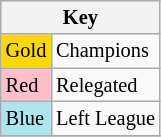<table class="wikitable" style="font-size:85%">
<tr>
<th colspan=2>Key</th>
</tr>
<tr>
<td bgcolor="gold">Gold</td>
<td>Champions</td>
</tr>
<tr>
<td bgcolor="pink">Red</td>
<td>Relegated</td>
</tr>
<tr>
<td bgcolor="#ace5ee">Blue</td>
<td>Left League</td>
</tr>
<tr>
</tr>
</table>
